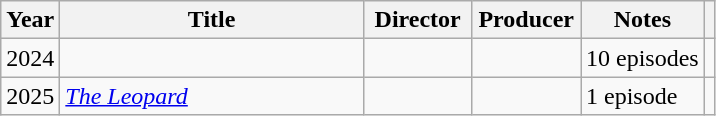<table class="wikitable plainrowheaders sortable">
<tr>
<th>Year</th>
<th width="195">Title</th>
<th width="65">Director</th>
<th width="65">Producer</th>
<th class="unsortable">Notes</th>
<th class="unsortable"></th>
</tr>
<tr>
<td>2024</td>
<td><em></em></td>
<td></td>
<td></td>
<td>10 episodes</td>
<td></td>
</tr>
<tr>
<td>2025</td>
<td><em><a href='#'>The Leopard</a></em></td>
<td></td>
<td></td>
<td>1 episode</td>
<td></td>
</tr>
</table>
